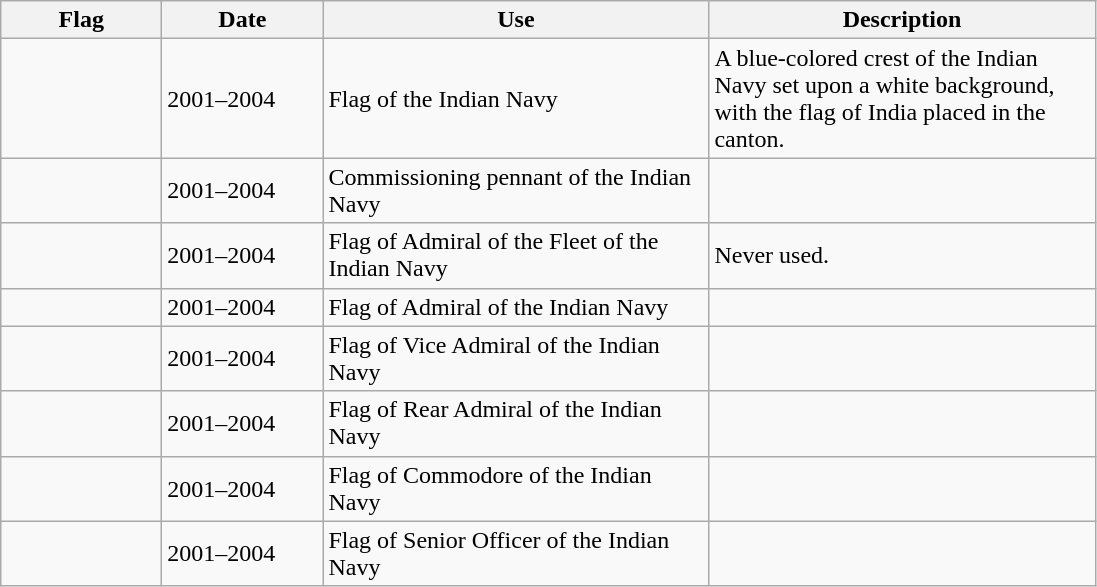<table class="wikitable">
<tr>
<th style="width:100px;">Flag</th>
<th style="width:100px;">Date</th>
<th style="width:250px;">Use</th>
<th style="width:250px;">Description</th>
</tr>
<tr>
<td></td>
<td>2001–2004</td>
<td>Flag of the Indian Navy</td>
<td>A blue-colored crest of the Indian Navy set upon a white background, with the flag of India placed in the canton.</td>
</tr>
<tr>
<td></td>
<td>2001–2004</td>
<td>Commissioning pennant of the Indian Navy</td>
<td></td>
</tr>
<tr>
<td></td>
<td>2001–2004</td>
<td>Flag of Admiral of the Fleet of the Indian Navy</td>
<td>Never used.</td>
</tr>
<tr>
<td></td>
<td>2001–2004</td>
<td>Flag of Admiral of the Indian Navy</td>
<td></td>
</tr>
<tr>
<td></td>
<td>2001–2004</td>
<td>Flag of Vice Admiral of the Indian Navy</td>
<td></td>
</tr>
<tr>
<td></td>
<td>2001–2004</td>
<td>Flag of Rear Admiral of the Indian Navy</td>
<td></td>
</tr>
<tr>
<td></td>
<td>2001–2004</td>
<td>Flag of Commodore of the Indian Navy</td>
<td></td>
</tr>
<tr>
<td></td>
<td>2001–2004</td>
<td>Flag of Senior Officer of the Indian Navy</td>
<td></td>
</tr>
</table>
